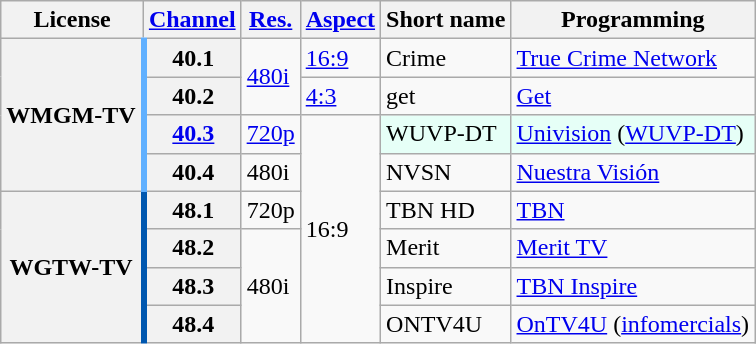<table class="wikitable">
<tr>
<th scope = "col">License</th>
<th scope = "col"><a href='#'>Channel</a></th>
<th scope = "col"><a href='#'>Res.</a></th>
<th scope = "col"><a href='#'>Aspect</a></th>
<th scope = "col">Short name</th>
<th scope = "col">Programming</th>
</tr>
<tr>
<th rowspan = "4" scope = "row" style="border-right: 4px solid #60B0FF;">WMGM-TV</th>
<th scope = "row">40.1</th>
<td rowspan=2><a href='#'>480i</a></td>
<td><a href='#'>16:9</a></td>
<td>Crime</td>
<td><a href='#'>True Crime Network</a></td>
</tr>
<tr>
<th scope = "row">40.2</th>
<td><a href='#'>4:3</a></td>
<td>get</td>
<td><a href='#'>Get</a></td>
</tr>
<tr>
<th scope = "row"><a href='#'>40.3</a></th>
<td><a href='#'>720p</a></td>
<td rowspan=6>16:9</td>
<td style="background-color: #E6FFF7;">WUVP-DT</td>
<td style="background-color: #E6FFF7;"><a href='#'>Univision</a> (<a href='#'>WUVP-DT</a>)</td>
</tr>
<tr>
<th scope = "row">40.4</th>
<td>480i</td>
<td>NVSN</td>
<td><a href='#'>Nuestra Visión</a></td>
</tr>
<tr>
<th rowspan = "4" scope = "row" style="border-right: 4px solid #0057AF;">WGTW-TV</th>
<th scope = "row">48.1</th>
<td>720p</td>
<td>TBN HD</td>
<td><a href='#'>TBN</a></td>
</tr>
<tr>
<th scope = "row">48.2</th>
<td rowspan=3>480i</td>
<td>Merit</td>
<td><a href='#'>Merit TV</a></td>
</tr>
<tr>
<th scope = "row">48.3</th>
<td>Inspire</td>
<td><a href='#'>TBN Inspire</a></td>
</tr>
<tr>
<th scope = "row">48.4</th>
<td>ONTV4U</td>
<td><a href='#'>OnTV4U</a> (<a href='#'>infomercials</a>)</td>
</tr>
</table>
